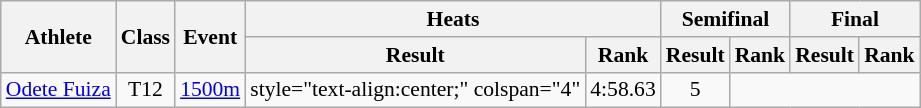<table class=wikitable style="font-size:90%">
<tr>
<th rowspan="2">Athlete</th>
<th rowspan="2">Class</th>
<th rowspan="2">Event</th>
<th colspan="2">Heats</th>
<th colspan="2">Semifinal</th>
<th colspan="2">Final</th>
</tr>
<tr>
<th>Result</th>
<th>Rank</th>
<th>Result</th>
<th>Rank</th>
<th>Result</th>
<th>Rank</th>
</tr>
<tr>
<td><a href='#'>Odete Fuiza</a></td>
<td style="text-align:center;">T12</td>
<td><a href='#'>1500m</a></td>
<td>style="text-align:center;" colspan="4" </td>
<td style="text-align:center;">4:58.63</td>
<td style="text-align:center;">5</td>
</tr>
</table>
